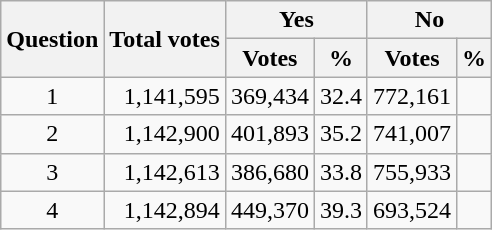<table class="wikitable" style="text-align:right;">
<tr>
<th rowspan="2">Question</th>
<th rowspan="2">Total votes</th>
<th colspan="2">Yes</th>
<th colspan="2">No</th>
</tr>
<tr>
<th>Votes</th>
<th>%</th>
<th>Votes</th>
<th>%</th>
</tr>
<tr>
<td style="text-align:center;">1</td>
<td>1,141,595</td>
<td>369,434</td>
<td>32.4</td>
<td>772,161</td>
<td></td>
</tr>
<tr>
<td style="text-align:center;">2</td>
<td>1,142,900</td>
<td>401,893</td>
<td>35.2</td>
<td>741,007</td>
<td></td>
</tr>
<tr>
<td style="text-align:center;">3</td>
<td>1,142,613</td>
<td>386,680</td>
<td>33.8</td>
<td>755,933</td>
<td></td>
</tr>
<tr>
<td style="text-align:center;">4</td>
<td>1,142,894</td>
<td>449,370</td>
<td>39.3</td>
<td>693,524</td>
<td></td>
</tr>
</table>
